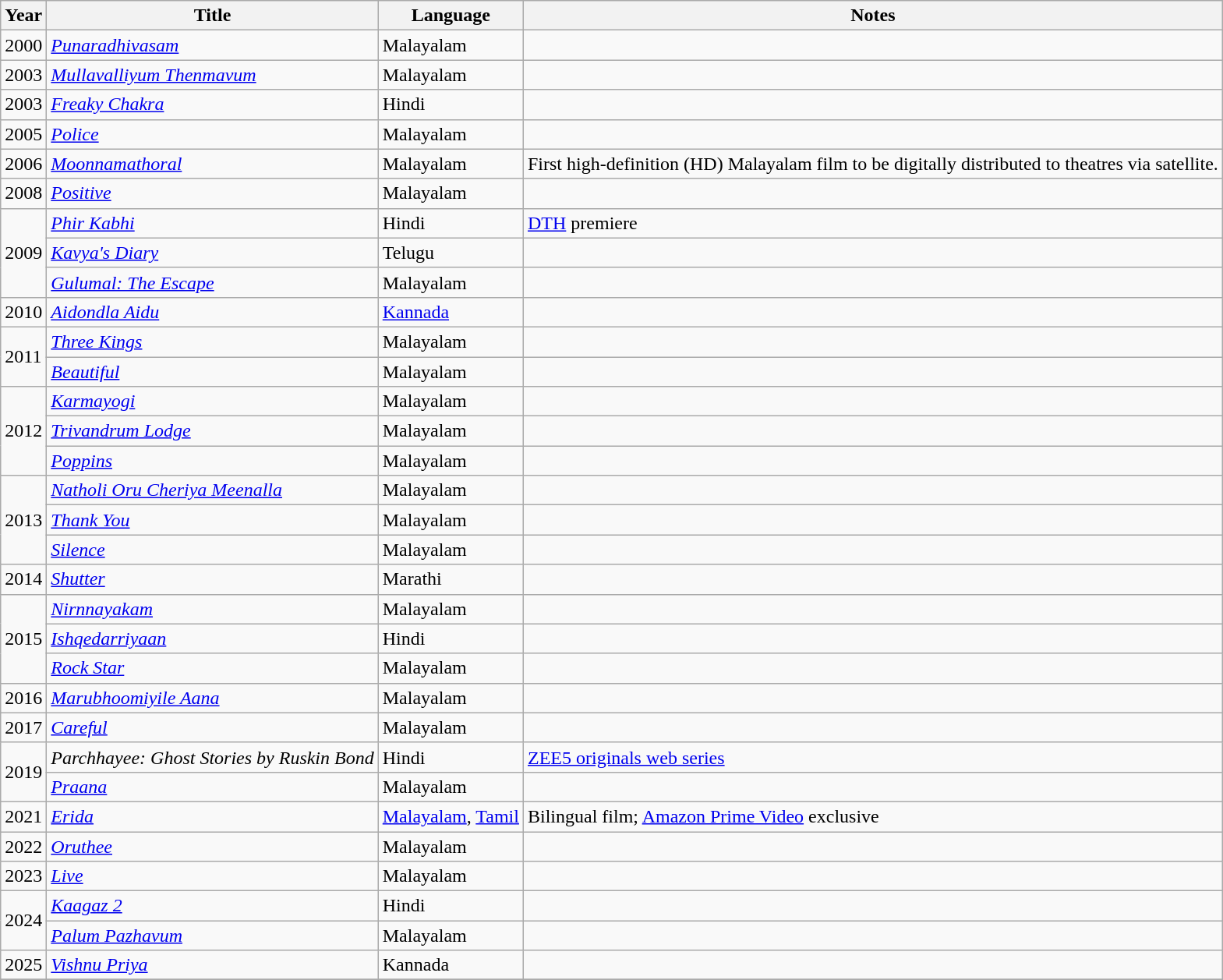<table class="wikitable sortable">
<tr>
<th scope="col">Year</th>
<th scope="col">Title</th>
<th scope="col">Language</th>
<th scope="col" class="unsortable">Notes</th>
</tr>
<tr>
<td>2000</td>
<td><em><a href='#'>Punaradhivasam</a></em></td>
<td>Malayalam</td>
<td></td>
</tr>
<tr>
<td>2003</td>
<td><em><a href='#'>Mullavalliyum Thenmavum</a></em></td>
<td>Malayalam</td>
<td></td>
</tr>
<tr>
<td>2003</td>
<td><em><a href='#'>Freaky Chakra</a></em></td>
<td>Hindi</td>
<td></td>
</tr>
<tr>
<td>2005</td>
<td><em><a href='#'>Police</a></em></td>
<td>Malayalam</td>
<td></td>
</tr>
<tr>
<td>2006</td>
<td><em><a href='#'>Moonnamathoral</a></em></td>
<td>Malayalam</td>
<td>First high-definition (HD) Malayalam film to be digitally distributed to theatres via satellite.</td>
</tr>
<tr>
<td>2008</td>
<td><em><a href='#'>Positive</a></em></td>
<td>Malayalam</td>
<td></td>
</tr>
<tr>
<td rowspan=3>2009</td>
<td><em><a href='#'>Phir Kabhi</a></em></td>
<td>Hindi</td>
<td><a href='#'>DTH</a> premiere</td>
</tr>
<tr>
<td><em><a href='#'>Kavya's Diary</a></em></td>
<td>Telugu</td>
<td></td>
</tr>
<tr>
<td><em><a href='#'>Gulumal: The Escape</a></em></td>
<td>Malayalam</td>
<td></td>
</tr>
<tr>
<td>2010</td>
<td><em><a href='#'>Aidondla Aidu</a></em></td>
<td><a href='#'>Kannada</a></td>
<td></td>
</tr>
<tr>
<td rowspan=2>2011</td>
<td><em><a href='#'>Three Kings</a></em></td>
<td>Malayalam</td>
<td></td>
</tr>
<tr>
<td><em><a href='#'>Beautiful</a></em></td>
<td>Malayalam</td>
<td></td>
</tr>
<tr>
<td rowspan=3>2012</td>
<td><em><a href='#'>Karmayogi</a></em></td>
<td>Malayalam</td>
<td></td>
</tr>
<tr>
<td><em><a href='#'>Trivandrum Lodge</a></em></td>
<td>Malayalam</td>
<td></td>
</tr>
<tr>
<td><em><a href='#'>Poppins</a></em></td>
<td>Malayalam</td>
<td></td>
</tr>
<tr>
<td rowspan=3>2013</td>
<td><em><a href='#'>Natholi Oru Cheriya Meenalla</a></em></td>
<td>Malayalam</td>
<td></td>
</tr>
<tr>
<td><em><a href='#'>Thank You</a></em></td>
<td>Malayalam</td>
<td></td>
</tr>
<tr>
<td><em><a href='#'>Silence</a></em></td>
<td>Malayalam</td>
<td></td>
</tr>
<tr>
<td>2014</td>
<td><em><a href='#'>Shutter</a></em></td>
<td>Marathi</td>
<td></td>
</tr>
<tr>
<td rowspan=3>2015</td>
<td><em><a href='#'>Nirnnayakam</a></em></td>
<td>Malayalam</td>
<td></td>
</tr>
<tr>
<td><em><a href='#'>Ishqedarriyaan</a></em></td>
<td>Hindi</td>
<td></td>
</tr>
<tr>
<td><em><a href='#'>Rock Star</a></em></td>
<td>Malayalam</td>
<td></td>
</tr>
<tr>
<td>2016</td>
<td><em><a href='#'>Marubhoomiyile Aana</a></em></td>
<td>Malayalam</td>
<td></td>
</tr>
<tr>
<td>2017</td>
<td><em><a href='#'>Careful</a></em></td>
<td>Malayalam</td>
<td></td>
</tr>
<tr>
<td rowspan=2>2019</td>
<td><em>Parchhayee: Ghost Stories by Ruskin Bond</em></td>
<td>Hindi</td>
<td><a href='#'>ZEE5 originals web series</a></td>
</tr>
<tr>
<td><em><a href='#'>Praana</a></em></td>
<td>Malayalam</td>
<td></td>
</tr>
<tr>
<td>2021</td>
<td><em><a href='#'>Erida</a></em></td>
<td><a href='#'>Malayalam</a>, <a href='#'>Tamil</a></td>
<td>Bilingual film; <a href='#'>Amazon Prime Video</a> exclusive</td>
</tr>
<tr>
<td>2022</td>
<td><em><a href='#'>Oruthee</a></em></td>
<td>Malayalam</td>
<td></td>
</tr>
<tr>
<td>2023</td>
<td><em><a href='#'>Live</a></em></td>
<td>Malayalam</td>
<td></td>
</tr>
<tr>
<td rowspan=2>2024</td>
<td><em><a href='#'>Kaagaz 2</a></em></td>
<td>Hindi</td>
<td></td>
</tr>
<tr>
<td><em><a href='#'>Palum Pazhavum</a></em></td>
<td>Malayalam</td>
<td></td>
</tr>
<tr>
<td>2025</td>
<td><em><a href='#'>Vishnu Priya</a></em></td>
<td>Kannada</td>
<td></td>
</tr>
<tr>
</tr>
</table>
